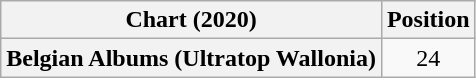<table class="wikitable plainrowheaders" style="text-align:center">
<tr>
<th scope="col">Chart (2020)</th>
<th scope="col">Position</th>
</tr>
<tr>
<th scope="row">Belgian Albums (Ultratop Wallonia)</th>
<td>24</td>
</tr>
</table>
